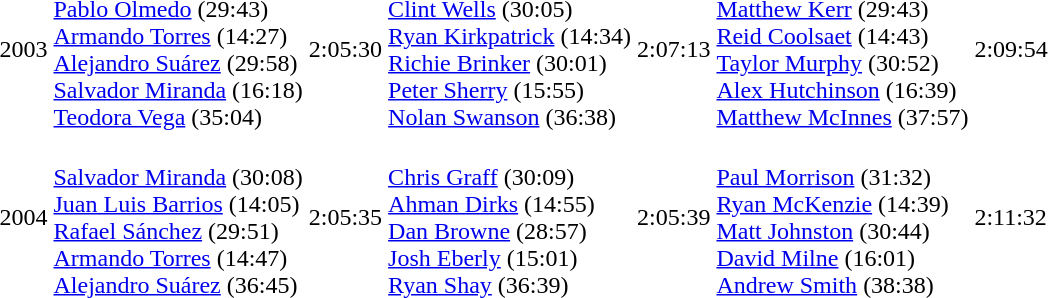<table>
<tr>
<td>2003</td>
<td><br><a href='#'>Pablo Olmedo</a> (29:43)<br><a href='#'>Armando Torres</a> (14:27)<br><a href='#'>Alejandro Suárez</a> (29:58)<br><a href='#'>Salvador Miranda</a> (16:18)<br><a href='#'>Teodora Vega</a> (35:04)</td>
<td>2:05:30 </td>
<td><br><a href='#'>Clint Wells</a> (30:05)<br><a href='#'>Ryan Kirkpatrick</a> (14:34)<br><a href='#'>Richie Brinker</a> (30:01)<br><a href='#'>Peter Sherry</a> (15:55)<br><a href='#'>Nolan Swanson</a> (36:38)</td>
<td>2:07:13</td>
<td><br><a href='#'>Matthew Kerr</a> (29:43)<br><a href='#'>Reid Coolsaet</a> (14:43)<br><a href='#'>Taylor Murphy</a> (30:52)<br><a href='#'>Alex Hutchinson</a> (16:39)<br><a href='#'>Matthew McInnes</a> (37:57)</td>
<td>2:09:54</td>
</tr>
<tr>
<td>2004</td>
<td><br><a href='#'>Salvador Miranda</a> (30:08)<br><a href='#'>Juan Luis Barrios</a> (14:05)<br><a href='#'>Rafael Sánchez</a> (29:51)<br><a href='#'>Armando Torres</a> (14:47)<br><a href='#'>Alejandro Suárez</a> (36:45)</td>
<td>2:05:35</td>
<td><br><a href='#'>Chris Graff</a> (30:09)<br><a href='#'>Ahman Dirks</a> (14:55)<br><a href='#'>Dan Browne</a> (28:57)<br><a href='#'>Josh Eberly</a> (15:01)<br><a href='#'>Ryan Shay</a> (36:39)</td>
<td>2:05:39</td>
<td><br><a href='#'>Paul Morrison</a> (31:32)<br><a href='#'>Ryan McKenzie</a> (14:39)<br><a href='#'>Matt Johnston</a> (30:44)<br><a href='#'>David Milne</a> (16:01)<br><a href='#'>Andrew Smith</a> (38:38)</td>
<td>2:11:32</td>
</tr>
</table>
